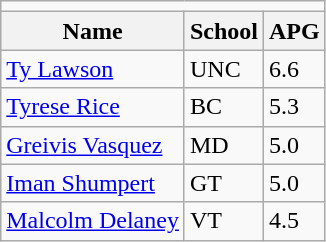<table class="wikitable">
<tr>
<td colspan=3></td>
</tr>
<tr>
<th>Name</th>
<th>School</th>
<th>APG</th>
</tr>
<tr>
<td><a href='#'>Ty Lawson</a></td>
<td>UNC</td>
<td>6.6</td>
</tr>
<tr>
<td><a href='#'>Tyrese Rice</a></td>
<td>BC</td>
<td>5.3</td>
</tr>
<tr>
<td><a href='#'>Greivis Vasquez</a></td>
<td>MD</td>
<td>5.0</td>
</tr>
<tr>
<td><a href='#'>Iman Shumpert</a></td>
<td>GT</td>
<td>5.0</td>
</tr>
<tr>
<td><a href='#'>Malcolm Delaney</a></td>
<td>VT</td>
<td>4.5</td>
</tr>
</table>
